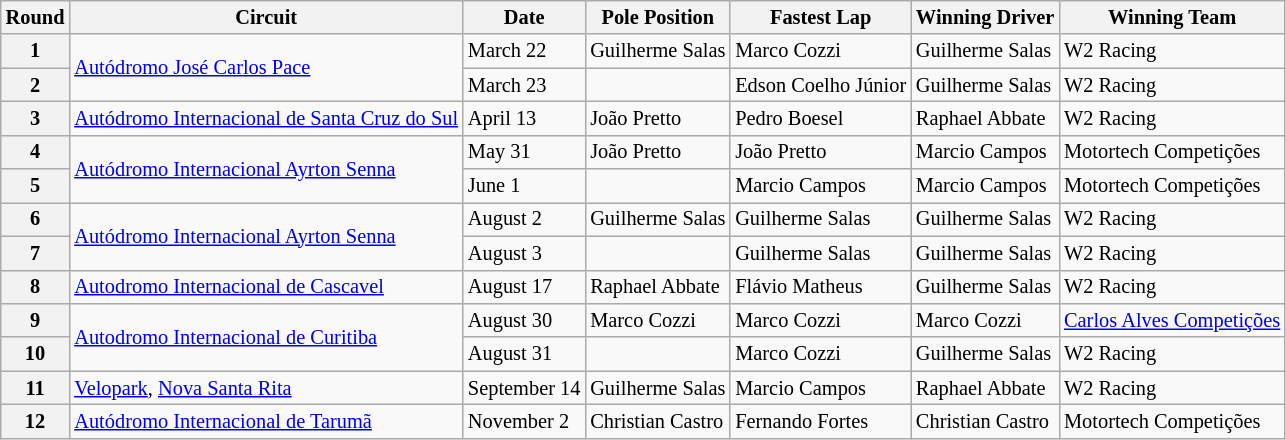<table class="wikitable" style="font-size: 85%;">
<tr>
<th>Round</th>
<th>Circuit</th>
<th>Date</th>
<th>Pole Position</th>
<th>Fastest Lap</th>
<th>Winning Driver</th>
<th>Winning Team</th>
</tr>
<tr>
<th>1</th>
<td rowspan=2><a href='#'>Autódromo José Carlos Pace</a></td>
<td>March 22</td>
<td>Guilherme Salas</td>
<td>Marco Cozzi</td>
<td>Guilherme Salas</td>
<td>W2 Racing</td>
</tr>
<tr>
<th>2</th>
<td>March 23</td>
<td></td>
<td>Edson Coelho Júnior</td>
<td>Guilherme Salas</td>
<td>W2 Racing</td>
</tr>
<tr>
<th>3</th>
<td><a href='#'>Autódromo Internacional de Santa Cruz do Sul</a></td>
<td>April 13</td>
<td>João Pretto</td>
<td>Pedro Boesel</td>
<td>Raphael Abbate</td>
<td>W2 Racing</td>
</tr>
<tr>
<th>4</th>
<td rowspan=2><a href='#'>Autódromo Internacional Ayrton Senna</a></td>
<td>May 31</td>
<td>João Pretto</td>
<td>João Pretto</td>
<td>Marcio Campos</td>
<td>Motortech Competições</td>
</tr>
<tr>
<th>5</th>
<td>June 1</td>
<td></td>
<td>Marcio Campos</td>
<td>Marcio Campos</td>
<td>Motortech Competições</td>
</tr>
<tr>
<th>6</th>
<td rowspan=2><a href='#'>Autódromo Internacional Ayrton Senna</a></td>
<td>August 2</td>
<td>Guilherme Salas</td>
<td>Guilherme Salas</td>
<td>Guilherme Salas</td>
<td>W2 Racing</td>
</tr>
<tr>
<th>7</th>
<td>August 3</td>
<td></td>
<td>Guilherme Salas</td>
<td>Guilherme Salas</td>
<td>W2 Racing</td>
</tr>
<tr>
<th>8</th>
<td><a href='#'>Autodromo Internacional de Cascavel</a></td>
<td>August 17</td>
<td>Raphael Abbate</td>
<td>Flávio Matheus</td>
<td>Guilherme Salas</td>
<td>W2 Racing</td>
</tr>
<tr>
<th>9</th>
<td rowspan=2><a href='#'>Autodromo Internacional de Curitiba</a></td>
<td>August 30</td>
<td>Marco Cozzi</td>
<td>Marco Cozzi</td>
<td>Marco Cozzi</td>
<td><a href='#'>Carlos Alves Competições</a></td>
</tr>
<tr>
<th>10</th>
<td>August 31</td>
<td></td>
<td>Marco Cozzi</td>
<td>Guilherme Salas</td>
<td>W2 Racing</td>
</tr>
<tr>
<th>11</th>
<td><a href='#'>Velopark</a>, <a href='#'>Nova Santa Rita</a></td>
<td>September 14</td>
<td>Guilherme Salas</td>
<td>Marcio Campos</td>
<td>Raphael Abbate</td>
<td>W2 Racing</td>
</tr>
<tr>
<th>12</th>
<td><a href='#'>Autódromo Internacional de Tarumã</a></td>
<td>November 2</td>
<td>Christian Castro</td>
<td>Fernando Fortes</td>
<td>Christian Castro</td>
<td>Motortech Competições</td>
</tr>
</table>
